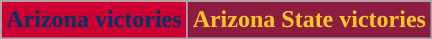<table class="wikitable" style=text-align: center;>
<tr>
<th style="background:#CC0033; color:#003366;"><strong>Arizona victories</strong></th>
<th style="background:#8C1D40; color:#FFC627;"><strong>Arizona State victories </strong></th>
</tr>
</table>
